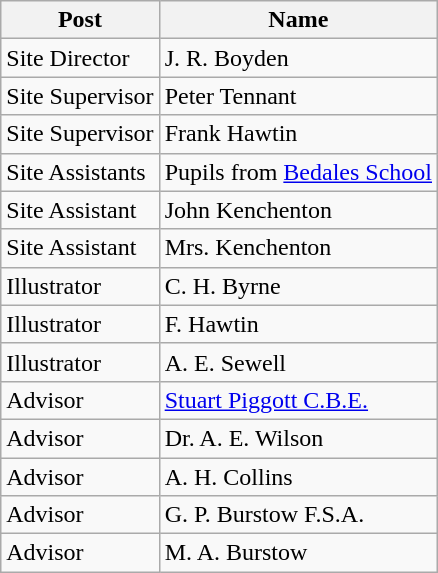<table class="wikitable">
<tr>
<th>Post</th>
<th>Name</th>
</tr>
<tr>
<td>Site Director</td>
<td>J. R. Boyden</td>
</tr>
<tr>
<td>Site Supervisor</td>
<td>Peter Tennant</td>
</tr>
<tr>
<td>Site Supervisor</td>
<td>Frank Hawtin</td>
</tr>
<tr>
<td>Site Assistants</td>
<td>Pupils from <a href='#'>Bedales School</a></td>
</tr>
<tr>
<td>Site Assistant</td>
<td>John Kenchenton</td>
</tr>
<tr>
<td>Site Assistant</td>
<td>Mrs. Kenchenton</td>
</tr>
<tr>
<td>Illustrator</td>
<td>C. H. Byrne</td>
</tr>
<tr>
<td>Illustrator</td>
<td>F. Hawtin</td>
</tr>
<tr>
<td>Illustrator</td>
<td>A. E. Sewell</td>
</tr>
<tr>
<td>Advisor</td>
<td><a href='#'>Stuart Piggott C.B.E.</a></td>
</tr>
<tr>
<td>Advisor</td>
<td>Dr. A. E. Wilson</td>
</tr>
<tr>
<td>Advisor</td>
<td>A. H. Collins</td>
</tr>
<tr>
<td>Advisor</td>
<td>G. P. Burstow F.S.A.</td>
</tr>
<tr>
<td>Advisor</td>
<td>M. A. Burstow</td>
</tr>
</table>
